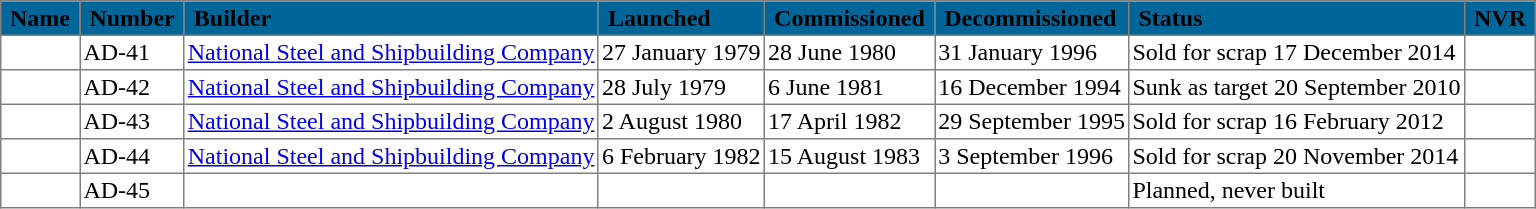<table class="toccolours" align="center" border="1" cellspacing="1" cellpadding="2" style="border-collapse: collapse;">
<tr ---- bgcolor=#006699>
<td><strong><span> Name </span></strong></td>
<td><strong><span> Number </span></strong></td>
<td><strong><span> Builder </span></strong></td>
<td><strong><span> Launched </span></strong></td>
<td><strong><span> Commissioned </span></strong></td>
<td><strong><span> Decommissioned </span></strong></td>
<td><strong><span> Status </span></strong></td>
<td><strong><span> NVR </span></strong></td>
</tr>
<tr>
<td></td>
<td>AD-41</td>
<td><a href='#'>National Steel and Shipbuilding Company</a></td>
<td>27 January 1979</td>
<td>28 June 1980</td>
<td>31 January 1996</td>
<td>Sold for scrap 17 December 2014</td>
<td></td>
</tr>
<tr>
<td></td>
<td>AD-42</td>
<td><a href='#'>National Steel and Shipbuilding Company</a></td>
<td>28 July 1979</td>
<td>6 June 1981</td>
<td>16 December 1994</td>
<td>Sunk as target 20 September 2010</td>
<td></td>
</tr>
<tr>
<td></td>
<td>AD-43</td>
<td><a href='#'>National Steel and Shipbuilding Company</a></td>
<td>2 August 1980</td>
<td>17 April 1982</td>
<td>29 September 1995</td>
<td>Sold for scrap 16 February 2012</td>
<td></td>
</tr>
<tr>
<td></td>
<td>AD-44</td>
<td><a href='#'>National Steel and Shipbuilding Company</a></td>
<td>6 February 1982</td>
<td>15 August 1983</td>
<td>3 September 1996</td>
<td>Sold for scrap 20 November 2014</td>
<td></td>
</tr>
<tr>
<td></td>
<td>AD-45</td>
<td></td>
<td></td>
<td></td>
<td></td>
<td>Planned, never built</td>
<td></td>
</tr>
</table>
